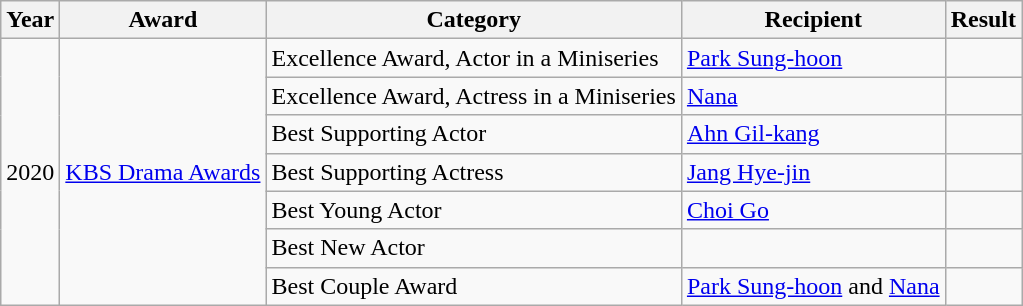<table class="wikitable">
<tr>
<th>Year</th>
<th>Award</th>
<th>Category</th>
<th>Recipient</th>
<th>Result</th>
</tr>
<tr>
<td rowspan=7>2020</td>
<td rowspan=7><a href='#'>KBS Drama Awards</a></td>
<td>Excellence Award, Actor in a Miniseries</td>
<td><a href='#'>Park Sung-hoon</a></td>
<td></td>
</tr>
<tr>
<td>Excellence Award, Actress in a Miniseries</td>
<td><a href='#'>Nana</a></td>
<td></td>
</tr>
<tr>
<td>Best Supporting Actor</td>
<td><a href='#'>Ahn Gil-kang</a></td>
<td></td>
</tr>
<tr>
<td>Best Supporting Actress</td>
<td><a href='#'>Jang Hye-jin</a></td>
<td></td>
</tr>
<tr>
<td>Best Young Actor</td>
<td><a href='#'>Choi Go</a></td>
<td></td>
</tr>
<tr>
<td>Best New Actor</td>
<td></td>
<td></td>
</tr>
<tr>
<td>Best Couple Award</td>
<td><a href='#'>Park Sung-hoon</a> and <a href='#'>Nana</a></td>
<td></td>
</tr>
</table>
